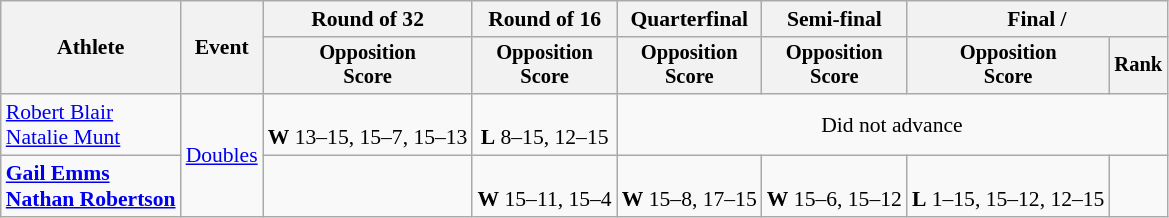<table class=wikitable style="font-size:90%">
<tr>
<th rowspan="2">Athlete</th>
<th rowspan="2">Event</th>
<th>Round of 32</th>
<th>Round of 16</th>
<th>Quarterfinal</th>
<th>Semi-final</th>
<th colspan=2>Final / </th>
</tr>
<tr style="font-size:95%">
<th>Opposition<br>Score</th>
<th>Opposition<br>Score</th>
<th>Opposition<br>Score</th>
<th>Opposition<br>Score</th>
<th>Opposition<br>Score</th>
<th>Rank</th>
</tr>
<tr align=center>
<td align=left><a href='#'>Robert Blair</a><br><a href='#'>Natalie Munt</a></td>
<td align=left rowspan=2><a href='#'>Doubles</a></td>
<td><br><strong>W</strong> 13–15, 15–7, 15–13</td>
<td><br><strong>L</strong> 8–15, 12–15</td>
<td colspan=4>Did not advance</td>
</tr>
<tr align=center>
<td align=left><strong><a href='#'>Gail Emms</a><br><a href='#'>Nathan Robertson</a></strong></td>
<td></td>
<td><br><strong>W</strong> 15–11, 15–4</td>
<td><br><strong>W</strong> 15–8, 17–15</td>
<td><br><strong>W</strong> 15–6, 15–12</td>
<td><br><strong>L</strong> 1–15, 15–12, 12–15</td>
<td></td>
</tr>
</table>
